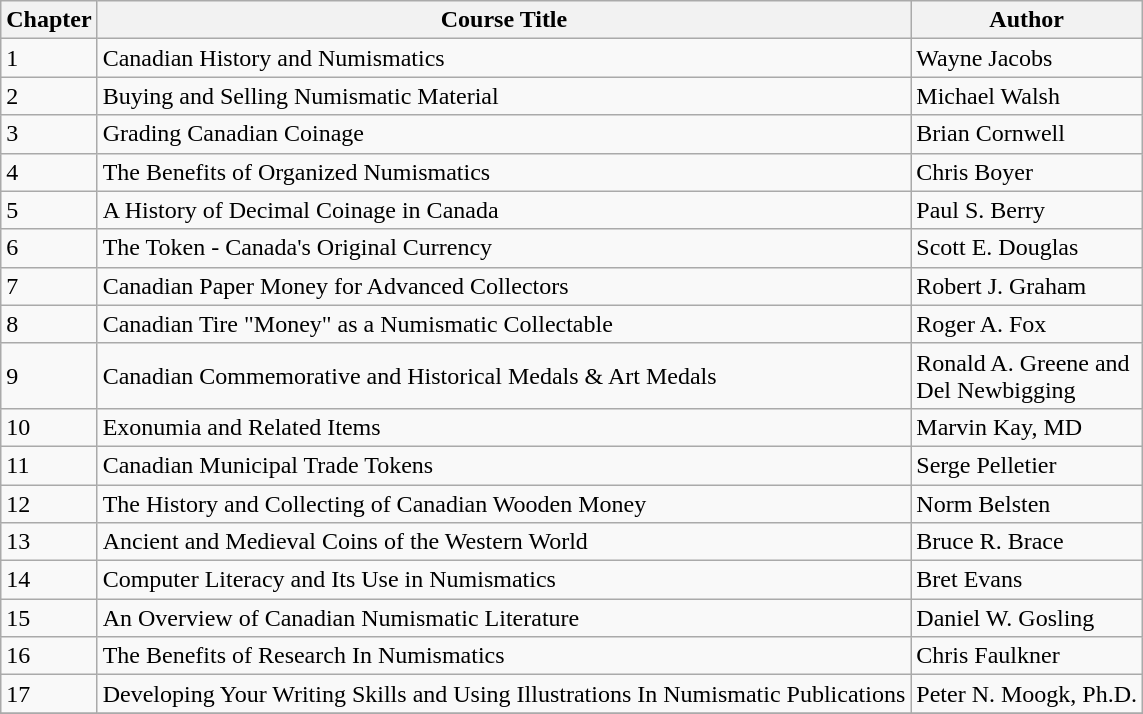<table class="wikitable">
<tr>
<th>Chapter</th>
<th>Course Title</th>
<th>Author</th>
</tr>
<tr>
<td>1</td>
<td>Canadian History and Numismatics</td>
<td>Wayne Jacobs</td>
</tr>
<tr>
<td>2</td>
<td>Buying and Selling Numismatic Material</td>
<td>Michael Walsh</td>
</tr>
<tr>
<td>3</td>
<td>Grading Canadian Coinage</td>
<td>Brian Cornwell</td>
</tr>
<tr>
<td>4</td>
<td>The Benefits of Organized Numismatics</td>
<td>Chris Boyer</td>
</tr>
<tr>
<td>5</td>
<td>A History of Decimal Coinage in Canada</td>
<td>Paul S. Berry</td>
</tr>
<tr>
<td>6</td>
<td>The Token - Canada's Original Currency</td>
<td>Scott E. Douglas</td>
</tr>
<tr>
<td>7</td>
<td>Canadian Paper Money for Advanced Collectors</td>
<td>Robert J. Graham</td>
</tr>
<tr>
<td>8</td>
<td>Canadian Tire "Money" as a Numismatic Collectable</td>
<td>Roger A. Fox</td>
</tr>
<tr>
<td>9</td>
<td>Canadian Commemorative and Historical Medals & Art Medals</td>
<td>Ronald A. Greene and<br>Del Newbigging</td>
</tr>
<tr>
<td>10</td>
<td>Exonumia and Related Items</td>
<td>Marvin Kay, MD</td>
</tr>
<tr>
<td>11</td>
<td>Canadian Municipal Trade Tokens</td>
<td>Serge Pelletier</td>
</tr>
<tr>
<td>12</td>
<td>The History and Collecting of Canadian Wooden Money</td>
<td>Norm Belsten</td>
</tr>
<tr>
<td>13</td>
<td>Ancient and Medieval Coins of the Western World</td>
<td>Bruce R. Brace</td>
</tr>
<tr>
<td>14</td>
<td>Computer Literacy and Its Use in Numismatics</td>
<td>Bret Evans</td>
</tr>
<tr>
<td>15</td>
<td>An Overview of Canadian Numismatic Literature</td>
<td>Daniel W. Gosling</td>
</tr>
<tr>
<td>16</td>
<td>The Benefits of Research In Numismatics</td>
<td>Chris Faulkner</td>
</tr>
<tr>
<td>17</td>
<td>Developing Your Writing Skills and Using Illustrations In Numismatic Publications</td>
<td>Peter N. Moogk, Ph.D.</td>
</tr>
<tr>
</tr>
</table>
